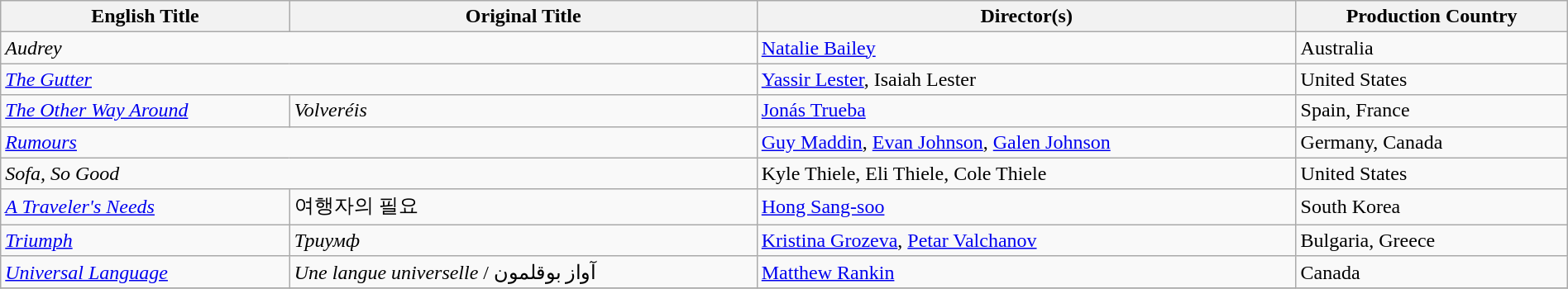<table class="wikitable" style="width:100%; margin-bottom:4px">
<tr>
<th>English Title</th>
<th>Original Title</th>
<th>Director(s)</th>
<th>Production Country</th>
</tr>
<tr>
<td colspan="2"><em>Audrey</em></td>
<td><a href='#'>Natalie Bailey</a></td>
<td>Australia</td>
</tr>
<tr>
<td colspan="2"><em><a href='#'>The Gutter</a></em></td>
<td><a href='#'>Yassir Lester</a>, Isaiah Lester</td>
<td>United States</td>
</tr>
<tr>
<td><em><a href='#'>The Other Way Around</a></em></td>
<td><em>Volveréis</em></td>
<td><a href='#'>Jonás Trueba</a></td>
<td>Spain, France</td>
</tr>
<tr>
<td colspan="2"><em><a href='#'>Rumours</a></em></td>
<td><a href='#'>Guy Maddin</a>, <a href='#'>Evan Johnson</a>, <a href='#'>Galen Johnson</a></td>
<td>Germany, Canada</td>
</tr>
<tr>
<td colspan="2"><em>Sofa, So Good</em></td>
<td>Kyle Thiele, Eli Thiele, Cole Thiele</td>
<td>United States</td>
</tr>
<tr>
<td><em><a href='#'>A Traveler's Needs</a></em></td>
<td>여행자의 필요</td>
<td><a href='#'>Hong Sang-soo</a></td>
<td>South Korea</td>
</tr>
<tr>
<td><em><a href='#'>Triumph</a></em></td>
<td><em>Триумф</em></td>
<td><a href='#'>Kristina Grozeva</a>, <a href='#'>Petar Valchanov</a></td>
<td>Bulgaria, Greece</td>
</tr>
<tr>
<td><em><a href='#'>Universal Language</a></em></td>
<td><em>Une langue universelle</em> / آواز بوقلمون</td>
<td><a href='#'>Matthew Rankin</a></td>
<td>Canada</td>
</tr>
<tr>
</tr>
</table>
